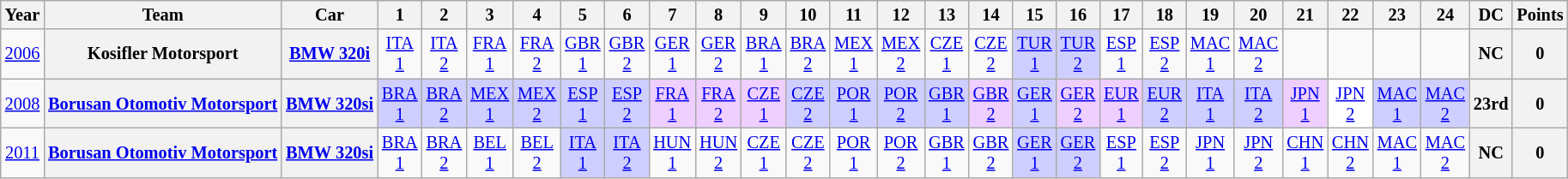<table class="wikitable" style="text-align:center; font-size:85%">
<tr>
<th>Year</th>
<th>Team</th>
<th>Car</th>
<th>1</th>
<th>2</th>
<th>3</th>
<th>4</th>
<th>5</th>
<th>6</th>
<th>7</th>
<th>8</th>
<th>9</th>
<th>10</th>
<th>11</th>
<th>12</th>
<th>13</th>
<th>14</th>
<th>15</th>
<th>16</th>
<th>17</th>
<th>18</th>
<th>19</th>
<th>20</th>
<th>21</th>
<th>22</th>
<th>23</th>
<th>24</th>
<th>DC</th>
<th>Points</th>
</tr>
<tr>
<td><a href='#'>2006</a></td>
<th>Kosifler Motorsport</th>
<th><a href='#'>BMW 320i</a></th>
<td><a href='#'>ITA<br>1</a></td>
<td><a href='#'>ITA<br>2</a></td>
<td><a href='#'>FRA<br>1</a></td>
<td><a href='#'>FRA<br>2</a></td>
<td><a href='#'>GBR<br>1</a></td>
<td><a href='#'>GBR<br>2</a></td>
<td><a href='#'>GER<br>1</a><br> <small></small></td>
<td><a href='#'>GER<br>2</a></td>
<td><a href='#'>BRA<br>1</a></td>
<td><a href='#'>BRA<br>2</a></td>
<td><a href='#'>MEX<br>1</a></td>
<td><a href='#'>MEX<br>2</a></td>
<td><a href='#'>CZE<br>1</a></td>
<td><a href='#'>CZE<br>2</a></td>
<td style="background:#cfcfff;"><a href='#'>TUR<br>1</a><br></td>
<td style="background:#cfcfff;"><a href='#'>TUR<br>2</a><br></td>
<td><a href='#'>ESP<br>1</a></td>
<td><a href='#'>ESP<br>2</a></td>
<td><a href='#'>MAC<br>1</a></td>
<td><a href='#'>MAC<br>2</a></td>
<td></td>
<td></td>
<td></td>
<td></td>
<th>NC</th>
<th>0</th>
</tr>
<tr>
<td><a href='#'>2008</a></td>
<th><a href='#'>Borusan Otomotiv Motorsport</a></th>
<th><a href='#'>BMW 320si</a></th>
<td style="background:#cfcfff;"><a href='#'>BRA<br>1</a><br></td>
<td style="background:#cfcfff;"><a href='#'>BRA<br>2</a><br></td>
<td style="background:#cfcfff;"><a href='#'>MEX<br>1</a><br></td>
<td style="background:#cfcfff;"><a href='#'>MEX<br>2</a><br></td>
<td style="background:#cfcfff;"><a href='#'>ESP<br>1</a><br></td>
<td style="background:#cfcfff;"><a href='#'>ESP<br>2</a><br></td>
<td style="background:#efcfff;"><a href='#'>FRA<br>1</a><br></td>
<td style="background:#efcfff;"><a href='#'>FRA<br>2</a><br></td>
<td style="background:#efcfff;"><a href='#'>CZE<br>1</a><br></td>
<td style="background:#cfcfff;"><a href='#'>CZE<br>2</a><br></td>
<td style="background:#cfcfff;"><a href='#'>POR<br>1</a><br></td>
<td style="background:#cfcfff;"><a href='#'>POR<br>2</a><br></td>
<td style="background:#cfcfff;"><a href='#'>GBR<br>1</a><br></td>
<td style="background:#efcfff;"><a href='#'>GBR<br>2</a><br></td>
<td style="background:#cfcfff;"><a href='#'>GER<br>1</a><br> </td>
<td style="background:#efcfff;"><a href='#'>GER<br>2</a><br></td>
<td style="background:#efcfff;"><a href='#'>EUR<br>1</a><br></td>
<td style="background:#cfcfff;"><a href='#'>EUR<br>2</a><br></td>
<td style="background:#cfcfff;"><a href='#'>ITA<br>1</a><br></td>
<td style="background:#cfcfff;"><a href='#'>ITA<br>2</a><br></td>
<td style="background:#efcfff;"><a href='#'>JPN<br>1</a><br></td>
<td style="background:#ffffff;"><a href='#'>JPN<br>2</a><br></td>
<td style="background:#cfcfff;"><a href='#'>MAC<br>1</a><br></td>
<td style="background:#cfcfff;"><a href='#'>MAC<br>2</a><br></td>
<th>23rd</th>
<th>0</th>
</tr>
<tr>
<td><a href='#'>2011</a></td>
<th><a href='#'>Borusan Otomotiv Motorsport</a></th>
<th><a href='#'>BMW 320si</a></th>
<td><a href='#'>BRA<br>1</a></td>
<td><a href='#'>BRA<br>2</a></td>
<td><a href='#'>BEL<br>1</a></td>
<td><a href='#'>BEL<br>2</a></td>
<td style="background:#cfcfff;"><a href='#'>ITA<br>1</a><br></td>
<td style="background:#cfcfff;"><a href='#'>ITA<br>2</a><br></td>
<td><a href='#'>HUN<br>1</a></td>
<td><a href='#'>HUN<br>2</a></td>
<td><a href='#'>CZE<br>1</a></td>
<td><a href='#'>CZE<br>2</a></td>
<td><a href='#'>POR<br>1</a></td>
<td><a href='#'>POR<br>2</a></td>
<td><a href='#'>GBR<br>1</a></td>
<td><a href='#'>GBR<br>2</a></td>
<td style="background:#cfcfff;"><a href='#'>GER<br>1</a><br></td>
<td style="background:#cfcfff;"><a href='#'>GER<br>2</a><br></td>
<td><a href='#'>ESP<br>1</a></td>
<td><a href='#'>ESP<br>2</a></td>
<td><a href='#'>JPN<br>1</a></td>
<td><a href='#'>JPN<br>2</a></td>
<td><a href='#'>CHN<br>1</a></td>
<td><a href='#'>CHN<br>2</a></td>
<td><a href='#'>MAC<br>1</a></td>
<td><a href='#'>MAC<br>2</a></td>
<th>NC</th>
<th>0</th>
</tr>
</table>
